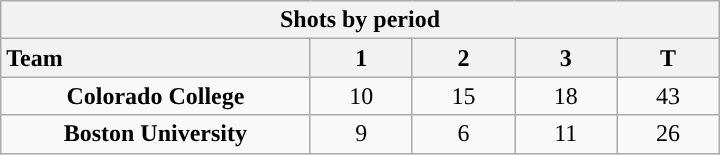<table class="wikitable" style="width:30em; text-align:right;">
<tr>
<th colspan=5>Shots by period</th>
</tr>
<tr>
<th style="width:10em; text-align:left;">Team</th>
<th style="width:3em;">1</th>
<th style="width:3em;">2</th>
<th style="width:3em;">3</th>
<th style="width:3em;">T</th>
</tr>
<tr>
<td align=center><strong>Colorado College</strong></td>
<td align=center>10</td>
<td align=center>15</td>
<td align=center>18</td>
<td align=center>43</td>
</tr>
<tr>
<td align=center><strong>Boston University</strong></td>
<td align=center>9</td>
<td align=center>6</td>
<td align=center>11</td>
<td align=center>26</td>
</tr>
</table>
